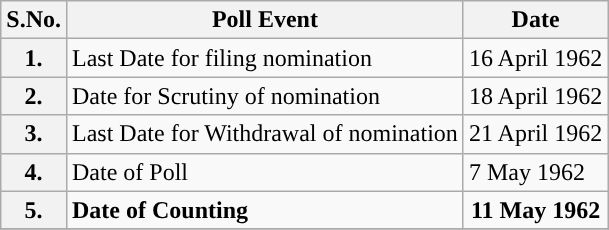<table class="wikitable sortable">
<tr>
<th>S.No.</th>
<th>Poll Event</th>
<th>Date</th>
</tr>
<tr>
<th>1.</th>
<td>Last Date for filing nomination</td>
<td>16 April 1962</td>
</tr>
<tr>
<th>2.</th>
<td>Date for Scrutiny of nomination</td>
<td>18 April 1962</td>
</tr>
<tr>
<th>3.</th>
<td>Last Date for Withdrawal of nomination</td>
<td>21 April 1962</td>
</tr>
<tr>
<th>4.</th>
<td>Date of Poll</td>
<td>7 May 1962</td>
</tr>
<tr>
<th>5.</th>
<td><strong>Date of Counting</strong></td>
<td colspan="2" style="text-align:center"><strong>11 May 1962</strong></td>
</tr>
<tr>
</tr>
</table>
